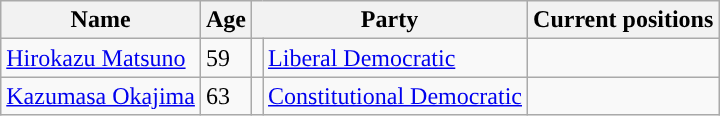<table class="wikitable">
<tr style="white-space:nowrap;">
<th>Name</th>
<th>Age</th>
<th colspan=2>Party</th>
<th>Current positions</th>
</tr>
<tr>
<td><a href='#'>Hirokazu Matsuno</a></td>
<td>59</td>
<td style="background:"></td>
<td><a href='#'>Liberal Democratic</a></td>
<td><br></td>
</tr>
<tr>
<td><a href='#'>Kazumasa Okajima</a></td>
<td>63</td>
<td style="background:"></td>
<td><a href='#'>Constitutional Democratic</a></td>
<td><br></td>
</tr>
</table>
